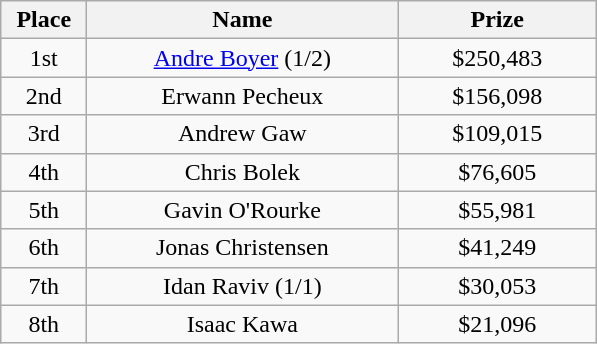<table class="wikitable">
<tr>
<th width="50">Place</th>
<th width="200">Name</th>
<th width="125">Prize</th>
</tr>
<tr>
<td align = "center">1st</td>
<td align = "center"><a href='#'>Andre Boyer</a> (1/2)</td>
<td align = "center">$250,483</td>
</tr>
<tr>
<td align = "center">2nd</td>
<td align = "center">Erwann Pecheux</td>
<td align = "center">$156,098</td>
</tr>
<tr>
<td align = "center">3rd</td>
<td align = "center">Andrew Gaw</td>
<td align = "center">$109,015</td>
</tr>
<tr>
<td align = "center">4th</td>
<td align = "center">Chris Bolek</td>
<td align = "center">$76,605</td>
</tr>
<tr>
<td align = "center">5th</td>
<td align = "center">Gavin O'Rourke</td>
<td align = "center">$55,981</td>
</tr>
<tr>
<td align = "center">6th</td>
<td align = "center">Jonas Christensen</td>
<td align = "center">$41,249</td>
</tr>
<tr>
<td align = "center">7th</td>
<td align = "center">Idan Raviv (1/1)</td>
<td align = "center">$30,053</td>
</tr>
<tr>
<td align = "center">8th</td>
<td align = "center">Isaac Kawa</td>
<td align = "center">$21,096</td>
</tr>
</table>
